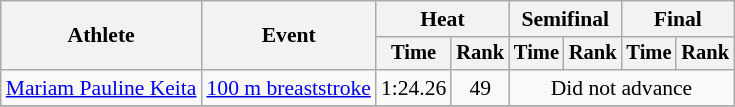<table class=wikitable style="font-size:90%">
<tr>
<th rowspan="2">Athlete</th>
<th rowspan="2">Event</th>
<th colspan="2">Heat</th>
<th colspan="2">Semifinal</th>
<th colspan="2">Final</th>
</tr>
<tr style="font-size:95%">
<th>Time</th>
<th>Rank</th>
<th>Time</th>
<th>Rank</th>
<th>Time</th>
<th>Rank</th>
</tr>
<tr align=center>
<td align=left><a href='#'>Mariam Pauline Keita</a></td>
<td align=left><a href='#'>100 m breaststroke</a></td>
<td>1:24.26</td>
<td>49</td>
<td colspan=4>Did not advance</td>
</tr>
<tr>
</tr>
</table>
